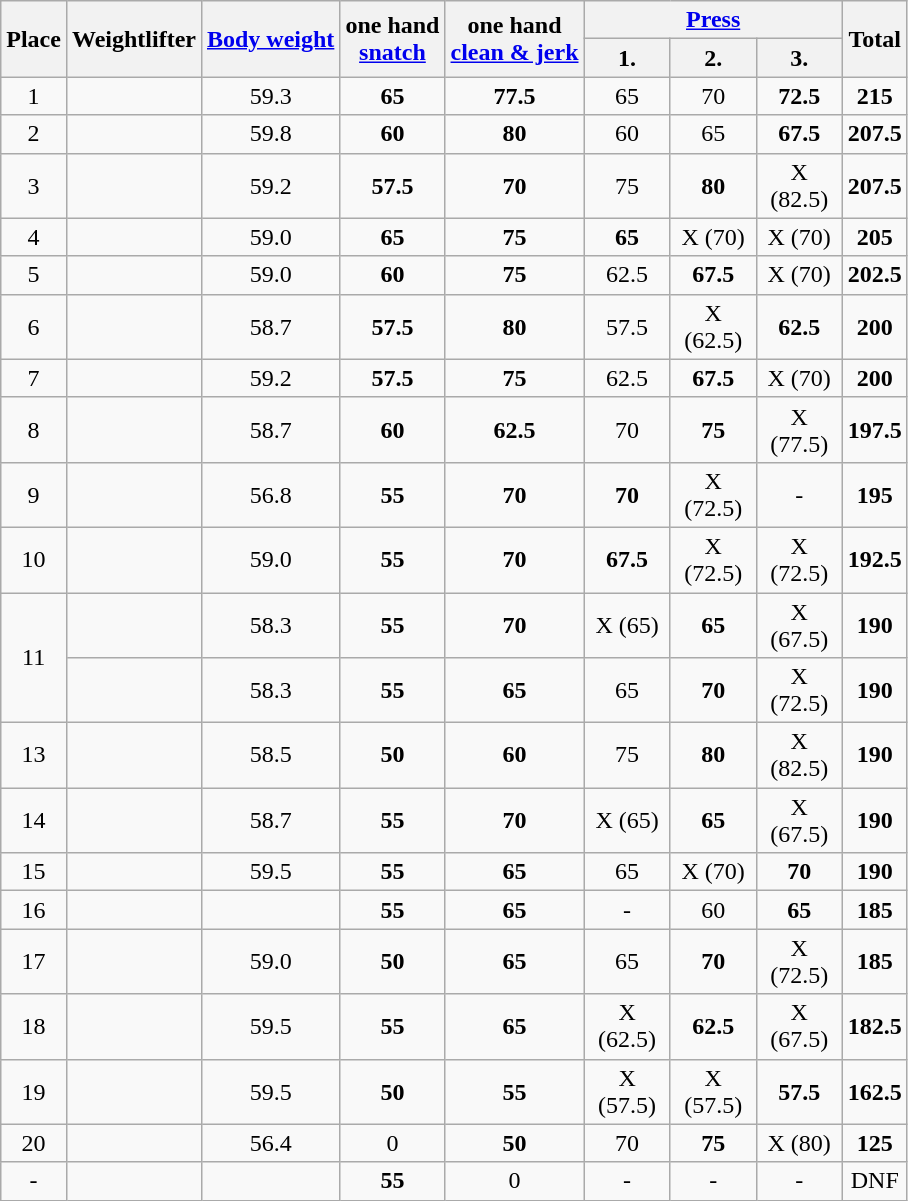<table class=wikitable style="text-align:center">
<tr>
<th rowspan=2>Place</th>
<th rowspan=2>Weightlifter</th>
<th rowspan=2><a href='#'>Body weight</a></th>
<th rowspan=2>one hand<br><a href='#'>snatch</a></th>
<th rowspan=2>one hand<br><a href='#'>clean & jerk</a></th>
<th colspan=3><a href='#'>Press</a></th>
<th rowspan=2>Total</th>
</tr>
<tr>
<th align=center width=50>1.</th>
<th align=center width=50>2.</th>
<th align=center width=50>3.</th>
</tr>
<tr>
<td>1</td>
<td align=left></td>
<td>59.3</td>
<td><strong>65</strong></td>
<td><strong>77.5</strong></td>
<td>65</td>
<td>70</td>
<td><strong>72.5</strong></td>
<td><strong>215</strong></td>
</tr>
<tr>
<td>2</td>
<td align=left></td>
<td>59.8</td>
<td><strong>60</strong></td>
<td><strong>80</strong></td>
<td>60</td>
<td>65</td>
<td><strong>67.5</strong></td>
<td><strong>207.5</strong></td>
</tr>
<tr>
<td>3</td>
<td align=left></td>
<td>59.2</td>
<td><strong>57.5</strong></td>
<td><strong>70</strong></td>
<td>75</td>
<td><strong>80</strong></td>
<td>X (82.5)</td>
<td><strong>207.5</strong></td>
</tr>
<tr>
<td>4</td>
<td align=left></td>
<td>59.0</td>
<td><strong>65</strong></td>
<td><strong>75</strong></td>
<td><strong>65</strong></td>
<td>X (70)</td>
<td>X (70)</td>
<td><strong>205</strong></td>
</tr>
<tr>
<td>5</td>
<td align=left></td>
<td>59.0</td>
<td><strong>60</strong></td>
<td><strong>75</strong></td>
<td>62.5</td>
<td><strong>67.5</strong></td>
<td>X (70)</td>
<td><strong>202.5</strong></td>
</tr>
<tr>
<td>6</td>
<td align=left></td>
<td>58.7</td>
<td><strong>57.5</strong></td>
<td><strong>80</strong></td>
<td>57.5</td>
<td>X (62.5)</td>
<td><strong>62.5</strong></td>
<td><strong>200</strong></td>
</tr>
<tr>
<td>7</td>
<td align=left></td>
<td>59.2</td>
<td><strong>57.5</strong></td>
<td><strong>75</strong></td>
<td>62.5</td>
<td><strong>67.5</strong></td>
<td>X (70)</td>
<td><strong>200</strong></td>
</tr>
<tr>
<td>8</td>
<td align=left></td>
<td>58.7</td>
<td><strong>60</strong></td>
<td><strong>62.5</strong></td>
<td>70</td>
<td><strong>75</strong></td>
<td>X (77.5)</td>
<td><strong>197.5</strong></td>
</tr>
<tr>
<td>9</td>
<td align=left></td>
<td>56.8</td>
<td><strong>55</strong></td>
<td><strong>70</strong></td>
<td><strong>70</strong></td>
<td>X (72.5)</td>
<td>-</td>
<td><strong>195</strong></td>
</tr>
<tr>
<td>10</td>
<td align=left></td>
<td>59.0</td>
<td><strong>55</strong></td>
<td><strong>70</strong></td>
<td><strong>67.5</strong></td>
<td>X (72.5)</td>
<td>X (72.5)</td>
<td><strong>192.5</strong></td>
</tr>
<tr>
<td rowspan=2>11</td>
<td align=left></td>
<td>58.3</td>
<td><strong>55</strong></td>
<td><strong>70</strong></td>
<td>X (65)</td>
<td><strong>65</strong></td>
<td>X (67.5)</td>
<td><strong>190</strong></td>
</tr>
<tr>
<td align=left></td>
<td>58.3</td>
<td><strong>55</strong></td>
<td><strong>65</strong></td>
<td>65</td>
<td><strong>70</strong></td>
<td>X (72.5)</td>
<td><strong>190</strong></td>
</tr>
<tr>
<td>13</td>
<td align=left></td>
<td>58.5</td>
<td><strong>50</strong></td>
<td><strong>60</strong></td>
<td>75</td>
<td><strong>80</strong></td>
<td>X (82.5)</td>
<td><strong>190</strong></td>
</tr>
<tr>
<td>14</td>
<td align=left></td>
<td>58.7</td>
<td><strong>55</strong></td>
<td><strong>70</strong></td>
<td>X (65)</td>
<td><strong>65</strong></td>
<td>X (67.5)</td>
<td><strong>190</strong></td>
</tr>
<tr>
<td>15</td>
<td align=left></td>
<td>59.5</td>
<td><strong>55</strong></td>
<td><strong>65</strong></td>
<td>65</td>
<td>X (70)</td>
<td><strong>70</strong></td>
<td><strong>190</strong></td>
</tr>
<tr>
<td>16</td>
<td align=left></td>
<td></td>
<td><strong>55</strong></td>
<td><strong>65</strong></td>
<td>-</td>
<td>60</td>
<td><strong>65</strong></td>
<td><strong>185</strong></td>
</tr>
<tr>
<td>17</td>
<td align=left></td>
<td>59.0</td>
<td><strong>50</strong></td>
<td><strong>65</strong></td>
<td>65</td>
<td><strong>70</strong></td>
<td>X (72.5)</td>
<td><strong>185</strong></td>
</tr>
<tr>
<td>18</td>
<td align=left></td>
<td>59.5</td>
<td><strong>55</strong></td>
<td><strong>65</strong></td>
<td>X (62.5)</td>
<td><strong>62.5</strong></td>
<td>X (67.5)</td>
<td><strong>182.5</strong></td>
</tr>
<tr>
<td>19</td>
<td align=left></td>
<td>59.5</td>
<td><strong>50</strong></td>
<td><strong>55</strong></td>
<td>X (57.5)</td>
<td>X (57.5)</td>
<td><strong>57.5</strong></td>
<td><strong>162.5</strong></td>
</tr>
<tr>
<td>20</td>
<td align=left></td>
<td>56.4</td>
<td>0</td>
<td><strong>50</strong></td>
<td>70</td>
<td><strong>75</strong></td>
<td>X (80)</td>
<td><strong>125</strong></td>
</tr>
<tr>
<td>-</td>
<td align=left></td>
<td></td>
<td><strong>55</strong></td>
<td>0</td>
<td>-</td>
<td>-</td>
<td>-</td>
<td>DNF</td>
</tr>
</table>
